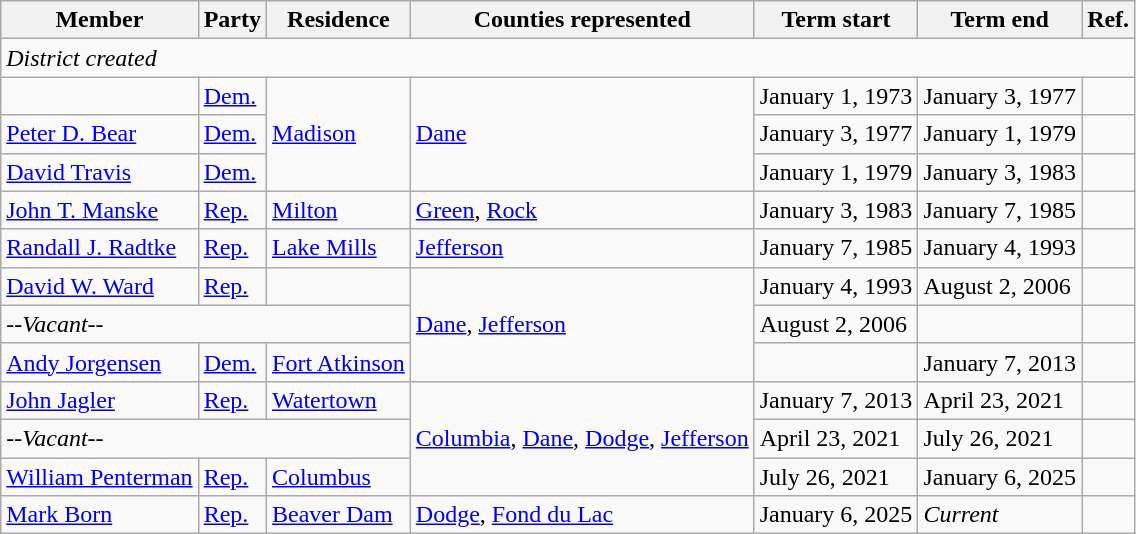<table class="wikitable">
<tr>
<th>Member</th>
<th>Party</th>
<th>Residence</th>
<th>Counties represented</th>
<th>Term start</th>
<th>Term end</th>
<th>Ref.</th>
</tr>
<tr>
<td colspan="7"><em>District created</em></td>
</tr>
<tr>
<td></td>
<td><a href='#'>Dem.</a></td>
<td rowspan="3"><a href='#'>Madison</a></td>
<td rowspan="3"><a href='#'>Dane</a></td>
<td>January 1, 1973</td>
<td>January 3, 1977</td>
<td></td>
</tr>
<tr>
<td><a href='#'>Peter D. Bear</a></td>
<td><a href='#'>Dem.</a></td>
<td>January 3, 1977</td>
<td>January 1, 1979</td>
<td></td>
</tr>
<tr>
<td><a href='#'>David Travis</a></td>
<td><a href='#'>Dem.</a></td>
<td>January 1, 1979</td>
<td>January 3, 1983</td>
<td></td>
</tr>
<tr>
<td><a href='#'>John T. Manske</a></td>
<td><a href='#'>Rep.</a></td>
<td><a href='#'>Milton</a></td>
<td><a href='#'>Green</a>, <a href='#'>Rock</a></td>
<td>January 3, 1983</td>
<td>January 7, 1985</td>
<td></td>
</tr>
<tr>
<td><a href='#'>Randall J. Radtke</a></td>
<td><a href='#'>Rep.</a></td>
<td><a href='#'>Lake Mills</a></td>
<td><a href='#'>Jefferson</a></td>
<td>January 7, 1985</td>
<td>January 4, 1993</td>
<td></td>
</tr>
<tr>
<td><a href='#'>David W. Ward</a></td>
<td><a href='#'>Rep.</a></td>
<td></td>
<td rowspan="3"><a href='#'>Dane</a>, <a href='#'>Jefferson</a></td>
<td>January 4, 1993</td>
<td>August 2, 2006</td>
<td></td>
</tr>
<tr>
<td colspan="3"><em>--Vacant--</em></td>
<td>August 2, 2006</td>
<td></td>
<td></td>
</tr>
<tr>
<td><a href='#'>Andy Jorgensen</a></td>
<td><a href='#'>Dem.</a></td>
<td><a href='#'>Fort Atkinson</a></td>
<td></td>
<td>January 7, 2013</td>
<td></td>
</tr>
<tr>
<td><a href='#'>John Jagler</a></td>
<td><a href='#'>Rep.</a></td>
<td><a href='#'>Watertown</a></td>
<td rowspan="3"><a href='#'>Columbia</a>, <a href='#'>Dane</a>, <a href='#'>Dodge</a>, <a href='#'>Jefferson</a></td>
<td>January 7, 2013</td>
<td>April 23, 2021</td>
<td></td>
</tr>
<tr>
<td colspan="3"><em>--Vacant--</em></td>
<td>April 23, 2021</td>
<td>July 26, 2021</td>
<td></td>
</tr>
<tr>
<td><a href='#'>William Penterman</a></td>
<td><a href='#'>Rep.</a></td>
<td><a href='#'>Columbus</a></td>
<td>July 26, 2021</td>
<td>January 6, 2025</td>
<td></td>
</tr>
<tr>
<td><a href='#'>Mark Born</a></td>
<td><a href='#'>Rep.</a></td>
<td><a href='#'>Beaver Dam</a></td>
<td><a href='#'>Dodge</a>, <a href='#'>Fond du Lac</a></td>
<td>January 6, 2025</td>
<td><em>Current</em></td>
<td></td>
</tr>
</table>
